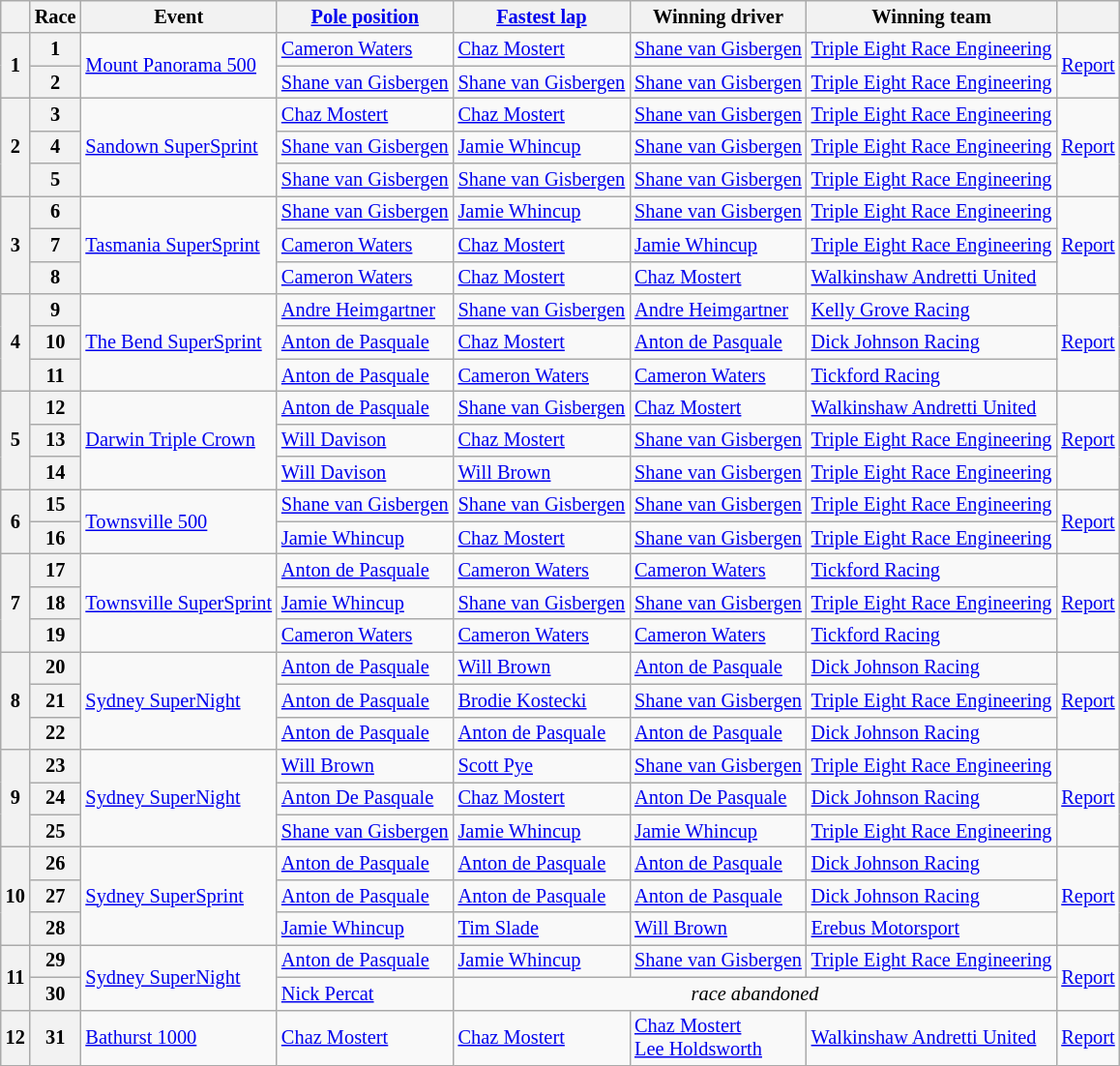<table class="wikitable" style="font-size: 85%;">
<tr>
<th></th>
<th>Race</th>
<th>Event</th>
<th><a href='#'>Pole position</a></th>
<th><a href='#'>Fastest lap</a></th>
<th>Winning driver</th>
<th>Winning team</th>
<th></th>
</tr>
<tr>
<th rowspan=2>1</th>
<th>1</th>
<td rowspan=2><a href='#'>Mount Panorama 500</a></td>
<td> <a href='#'>Cameron Waters</a></td>
<td> <a href='#'>Chaz Mostert</a></td>
<td> <a href='#'>Shane van Gisbergen</a></td>
<td><a href='#'>Triple Eight Race Engineering</a></td>
<td rowspan=2><a href='#'>Report</a></td>
</tr>
<tr>
<th>2</th>
<td> <a href='#'>Shane van Gisbergen</a></td>
<td> <a href='#'>Shane van Gisbergen</a></td>
<td> <a href='#'>Shane van Gisbergen</a></td>
<td><a href='#'>Triple Eight Race Engineering</a></td>
</tr>
<tr>
<th rowspan=3>2</th>
<th>3</th>
<td rowspan=3><a href='#'>Sandown SuperSprint</a></td>
<td> <a href='#'>Chaz Mostert</a></td>
<td> <a href='#'>Chaz Mostert</a></td>
<td> <a href='#'>Shane van Gisbergen</a></td>
<td><a href='#'>Triple Eight Race Engineering</a></td>
<td rowspan=3><a href='#'>Report</a></td>
</tr>
<tr>
<th>4</th>
<td> <a href='#'>Shane van Gisbergen</a></td>
<td> <a href='#'>Jamie Whincup</a></td>
<td> <a href='#'>Shane van Gisbergen</a></td>
<td><a href='#'>Triple Eight Race Engineering</a></td>
</tr>
<tr>
<th>5</th>
<td> <a href='#'>Shane van Gisbergen</a></td>
<td> <a href='#'>Shane van Gisbergen</a></td>
<td> <a href='#'>Shane van Gisbergen</a></td>
<td><a href='#'>Triple Eight Race Engineering</a></td>
</tr>
<tr>
<th rowspan=3>3</th>
<th>6</th>
<td rowspan=3><a href='#'>Tasmania SuperSprint</a></td>
<td> <a href='#'>Shane van Gisbergen</a></td>
<td> <a href='#'>Jamie Whincup</a></td>
<td> <a href='#'>Shane van Gisbergen</a></td>
<td><a href='#'>Triple Eight Race Engineering</a></td>
<td rowspan=3><a href='#'>Report</a></td>
</tr>
<tr>
<th>7</th>
<td> <a href='#'>Cameron Waters</a></td>
<td> <a href='#'>Chaz Mostert</a></td>
<td> <a href='#'>Jamie Whincup</a></td>
<td><a href='#'>Triple Eight Race Engineering</a></td>
</tr>
<tr>
<th>8</th>
<td> <a href='#'>Cameron Waters</a></td>
<td> <a href='#'>Chaz Mostert</a></td>
<td> <a href='#'>Chaz Mostert</a></td>
<td><a href='#'>Walkinshaw Andretti United</a></td>
</tr>
<tr>
<th rowspan=3>4</th>
<th>9</th>
<td rowspan=3><a href='#'>The Bend SuperSprint</a></td>
<td> <a href='#'>Andre Heimgartner</a></td>
<td> <a href='#'>Shane van Gisbergen</a></td>
<td> <a href='#'>Andre Heimgartner</a></td>
<td><a href='#'>Kelly Grove Racing</a></td>
<td rowspan=3><a href='#'>Report</a></td>
</tr>
<tr>
<th>10</th>
<td> <a href='#'>Anton de Pasquale</a></td>
<td> <a href='#'>Chaz Mostert</a></td>
<td> <a href='#'>Anton de Pasquale</a></td>
<td><a href='#'>Dick Johnson Racing</a></td>
</tr>
<tr>
<th>11</th>
<td> <a href='#'>Anton de Pasquale</a></td>
<td> <a href='#'>Cameron Waters</a></td>
<td> <a href='#'>Cameron Waters</a></td>
<td><a href='#'>Tickford Racing</a></td>
</tr>
<tr>
<th rowspan=3>5</th>
<th>12</th>
<td rowspan=3><a href='#'>Darwin Triple Crown</a></td>
<td> <a href='#'>Anton de Pasquale</a></td>
<td> <a href='#'>Shane van Gisbergen</a></td>
<td> <a href='#'>Chaz Mostert</a></td>
<td><a href='#'>Walkinshaw Andretti United</a></td>
<td rowspan=3><a href='#'>Report</a></td>
</tr>
<tr>
<th>13</th>
<td> <a href='#'>Will Davison</a></td>
<td> <a href='#'>Chaz Mostert</a></td>
<td> <a href='#'>Shane van Gisbergen</a></td>
<td><a href='#'>Triple Eight Race Engineering</a></td>
</tr>
<tr>
<th>14</th>
<td> <a href='#'>Will Davison</a></td>
<td> <a href='#'>Will Brown</a></td>
<td> <a href='#'>Shane van Gisbergen</a></td>
<td><a href='#'>Triple Eight Race Engineering</a></td>
</tr>
<tr>
<th rowspan=2>6</th>
<th>15</th>
<td rowspan=2><a href='#'>Townsville 500</a></td>
<td> <a href='#'>Shane van Gisbergen</a></td>
<td> <a href='#'>Shane van Gisbergen</a></td>
<td> <a href='#'>Shane van Gisbergen</a></td>
<td><a href='#'>Triple Eight Race Engineering</a></td>
<td rowspan=2><a href='#'>Report</a></td>
</tr>
<tr>
<th>16</th>
<td> <a href='#'>Jamie Whincup</a></td>
<td> <a href='#'>Chaz Mostert</a></td>
<td> <a href='#'>Shane van Gisbergen</a></td>
<td><a href='#'>Triple Eight Race Engineering</a></td>
</tr>
<tr>
<th rowspan=3>7</th>
<th>17</th>
<td rowspan=3><a href='#'>Townsville SuperSprint</a></td>
<td> <a href='#'>Anton de Pasquale</a></td>
<td> <a href='#'>Cameron Waters</a></td>
<td> <a href='#'>Cameron Waters</a></td>
<td><a href='#'>Tickford Racing</a></td>
<td rowspan=3><a href='#'>Report</a></td>
</tr>
<tr>
<th>18</th>
<td> <a href='#'>Jamie Whincup</a></td>
<td> <a href='#'>Shane van Gisbergen</a></td>
<td> <a href='#'>Shane van Gisbergen</a></td>
<td><a href='#'>Triple Eight Race Engineering</a></td>
</tr>
<tr>
<th>19</th>
<td> <a href='#'>Cameron Waters</a></td>
<td> <a href='#'>Cameron Waters</a></td>
<td> <a href='#'>Cameron Waters</a></td>
<td><a href='#'>Tickford Racing</a></td>
</tr>
<tr>
<th rowspan=3>8</th>
<th>20</th>
<td rowspan=3><a href='#'>Sydney SuperNight</a></td>
<td> <a href='#'>Anton de Pasquale</a></td>
<td> <a href='#'>Will Brown</a></td>
<td> <a href='#'>Anton de Pasquale</a></td>
<td><a href='#'>Dick Johnson Racing</a></td>
<td rowspan=3><a href='#'>Report</a></td>
</tr>
<tr>
<th>21</th>
<td> <a href='#'>Anton de Pasquale</a></td>
<td> <a href='#'>Brodie Kostecki</a></td>
<td> <a href='#'>Shane van Gisbergen</a></td>
<td><a href='#'>Triple Eight Race Engineering</a></td>
</tr>
<tr>
<th>22</th>
<td> <a href='#'>Anton de Pasquale</a></td>
<td> <a href='#'>Anton de Pasquale</a></td>
<td> <a href='#'>Anton de Pasquale</a></td>
<td><a href='#'>Dick Johnson Racing</a></td>
</tr>
<tr>
<th rowspan=3>9</th>
<th>23</th>
<td rowspan=3><a href='#'>Sydney SuperNight</a></td>
<td> <a href='#'>Will Brown</a></td>
<td> <a href='#'>Scott Pye</a></td>
<td> <a href='#'>Shane van Gisbergen</a></td>
<td><a href='#'>Triple Eight Race Engineering</a></td>
<td rowspan=3><a href='#'>Report</a></td>
</tr>
<tr>
<th>24</th>
<td> <a href='#'>Anton De Pasquale</a></td>
<td> <a href='#'>Chaz Mostert</a></td>
<td> <a href='#'>Anton De Pasquale</a></td>
<td><a href='#'>Dick Johnson Racing</a></td>
</tr>
<tr>
<th>25</th>
<td> <a href='#'>Shane van Gisbergen</a></td>
<td> <a href='#'>Jamie Whincup</a></td>
<td> <a href='#'>Jamie Whincup</a></td>
<td><a href='#'>Triple Eight Race Engineering</a></td>
</tr>
<tr>
<th rowspan=3>10</th>
<th>26</th>
<td rowspan=3><a href='#'>Sydney SuperSprint</a></td>
<td> <a href='#'>Anton de Pasquale</a></td>
<td> <a href='#'>Anton de Pasquale</a></td>
<td> <a href='#'>Anton de Pasquale</a></td>
<td><a href='#'>Dick Johnson Racing</a></td>
<td rowspan=3><a href='#'>Report</a></td>
</tr>
<tr>
<th>27</th>
<td> <a href='#'>Anton de Pasquale</a></td>
<td> <a href='#'>Anton de Pasquale</a></td>
<td> <a href='#'>Anton de Pasquale</a></td>
<td><a href='#'>Dick Johnson Racing</a></td>
</tr>
<tr>
<th>28</th>
<td> <a href='#'>Jamie Whincup</a></td>
<td> <a href='#'>Tim Slade</a></td>
<td> <a href='#'>Will Brown</a></td>
<td><a href='#'>Erebus Motorsport</a></td>
</tr>
<tr>
<th rowspan=2>11</th>
<th>29</th>
<td rowspan=2><a href='#'>Sydney SuperNight</a></td>
<td> <a href='#'>Anton de Pasquale</a></td>
<td> <a href='#'>Jamie Whincup</a></td>
<td> <a href='#'>Shane van Gisbergen</a></td>
<td><a href='#'>Triple Eight Race Engineering</a></td>
<td rowspan=2><a href='#'>Report</a></td>
</tr>
<tr>
<th>30</th>
<td> <a href='#'>Nick Percat</a></td>
<td colspan=3 align=center><em>race abandoned</em></td>
</tr>
<tr>
<th>12</th>
<th>31</th>
<td><a href='#'>Bathurst 1000</a></td>
<td> <a href='#'>Chaz Mostert</a></td>
<td> <a href='#'>Chaz Mostert</a></td>
<td> <a href='#'>Chaz Mostert</a><br> <a href='#'>Lee Holdsworth</a></td>
<td><a href='#'>Walkinshaw Andretti United</a></td>
<td><a href='#'>Report</a></td>
</tr>
</table>
